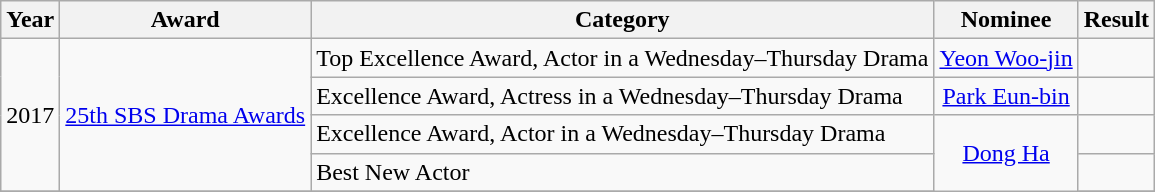<table class="wikitable">
<tr>
<th>Year</th>
<th>Award</th>
<th>Category</th>
<th>Nominee</th>
<th>Result</th>
</tr>
<tr>
<td rowspan="4" align="center">2017</td>
<td rowspan="4"><a href='#'>25th SBS Drama Awards</a></td>
<td>Top Excellence Award, Actor in a Wednesday–Thursday Drama</td>
<td align="center"><a href='#'>Yeon Woo-jin</a></td>
<td></td>
</tr>
<tr>
<td>Excellence Award, Actress in a Wednesday–Thursday Drama</td>
<td align="center"><a href='#'>Park Eun-bin</a></td>
<td></td>
</tr>
<tr>
<td>Excellence Award, Actor in a Wednesday–Thursday Drama</td>
<td rowspan="4" align="center"><a href='#'>Dong Ha</a></td>
<td></td>
</tr>
<tr>
<td>Best New Actor</td>
<td></td>
</tr>
<tr>
</tr>
</table>
